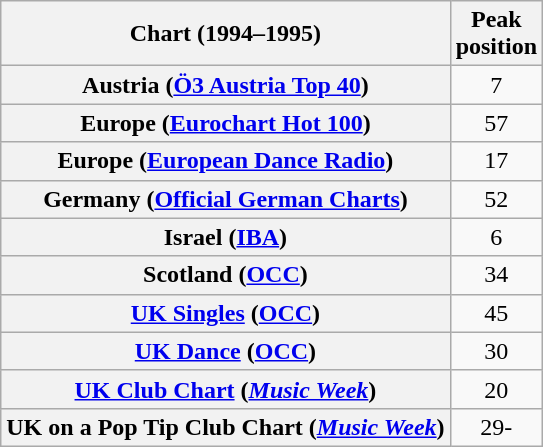<table class="wikitable sortable plainrowheaders" style="text-align:center">
<tr>
<th scope="col">Chart (1994–1995)</th>
<th scope="col">Peak<br>position</th>
</tr>
<tr>
<th scope="row">Austria (<a href='#'>Ö3 Austria Top 40</a>)</th>
<td>7</td>
</tr>
<tr>
<th scope="row">Europe (<a href='#'>Eurochart Hot 100</a>)</th>
<td>57</td>
</tr>
<tr>
<th scope="row">Europe (<a href='#'>European Dance Radio</a>)</th>
<td>17</td>
</tr>
<tr>
<th scope="row">Germany (<a href='#'>Official German Charts</a>)</th>
<td>52</td>
</tr>
<tr>
<th scope="row">Israel (<a href='#'>IBA</a>)</th>
<td>6</td>
</tr>
<tr>
<th scope="row">Scotland (<a href='#'>OCC</a>)</th>
<td>34</td>
</tr>
<tr>
<th scope="row"><a href='#'>UK Singles</a> (<a href='#'>OCC</a>)</th>
<td>45</td>
</tr>
<tr>
<th scope="row"><a href='#'>UK Dance</a> (<a href='#'>OCC</a>)</th>
<td>30</td>
</tr>
<tr>
<th scope="row"><a href='#'>UK Club Chart</a> (<em><a href='#'>Music Week</a></em>)</th>
<td>20</td>
</tr>
<tr>
<th scope="row">UK on a Pop Tip Club Chart (<em><a href='#'>Music Week</a></em>)</th>
<td>29-</td>
</tr>
</table>
